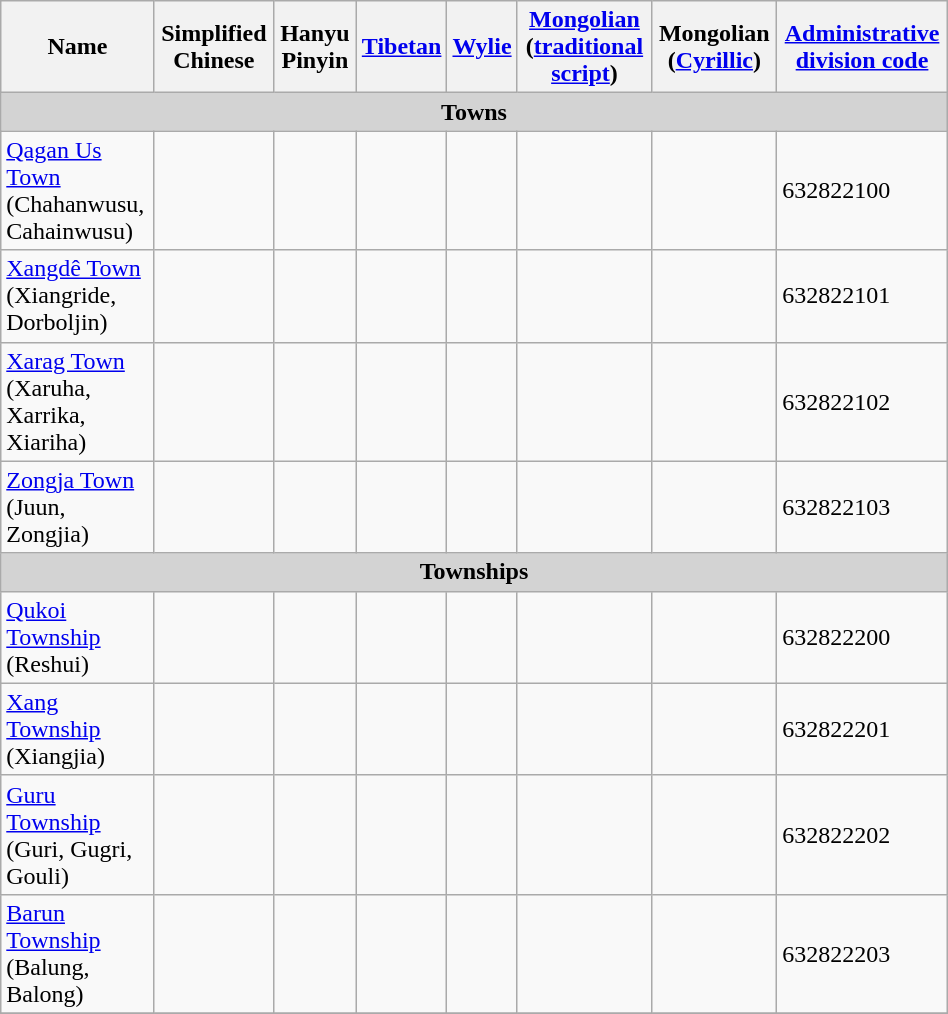<table class="wikitable" align="center" style="width:50%; border="1">
<tr>
<th>Name</th>
<th>Simplified Chinese</th>
<th>Hanyu Pinyin</th>
<th><a href='#'>Tibetan</a></th>
<th><a href='#'>Wylie</a></th>
<th><a href='#'>Mongolian</a> (<a href='#'>traditional script</a>)</th>
<th>Mongolian (<a href='#'>Cyrillic</a>)</th>
<th><a href='#'>Administrative division code</a></th>
</tr>
<tr>
<td colspan="8"  style="text-align:center; background:#d3d3d3;"><strong>Towns</strong></td>
</tr>
<tr --------->
<td><a href='#'>Qagan Us Town</a><br>(Chahanwusu, Cahainwusu)</td>
<td></td>
<td></td>
<td></td>
<td></td>
<td></td>
<td></td>
<td>632822100</td>
</tr>
<tr>
<td><a href='#'>Xangdê Town</a><br>(Xiangride, Dorboljin)</td>
<td></td>
<td></td>
<td></td>
<td></td>
<td></td>
<td></td>
<td>632822101</td>
</tr>
<tr>
<td><a href='#'>Xarag Town</a><br>(Xaruha, Xarrika, Xiariha)</td>
<td></td>
<td></td>
<td></td>
<td></td>
<td></td>
<td></td>
<td>632822102</td>
</tr>
<tr>
<td><a href='#'>Zongja Town</a><br>(Juun, Zongjia)</td>
<td></td>
<td></td>
<td></td>
<td></td>
<td></td>
<td></td>
<td>632822103</td>
</tr>
<tr>
<td colspan="8"  style="text-align:center; background:#d3d3d3;"><strong>Townships</strong></td>
</tr>
<tr --------->
<td><a href='#'>Qukoi Township</a><br>(Reshui)</td>
<td></td>
<td></td>
<td></td>
<td></td>
<td></td>
<td></td>
<td>632822200</td>
</tr>
<tr>
<td><a href='#'>Xang Township</a><br>(Xiangjia)</td>
<td></td>
<td></td>
<td></td>
<td></td>
<td></td>
<td></td>
<td>632822201</td>
</tr>
<tr>
<td><a href='#'>Guru Township</a><br>(Guri, Gugri, Gouli)</td>
<td></td>
<td></td>
<td></td>
<td></td>
<td></td>
<td></td>
<td>632822202</td>
</tr>
<tr>
<td><a href='#'>Barun Township</a><br>(Balung, Balong)</td>
<td></td>
<td></td>
<td></td>
<td></td>
<td></td>
<td></td>
<td>632822203</td>
</tr>
<tr>
</tr>
</table>
